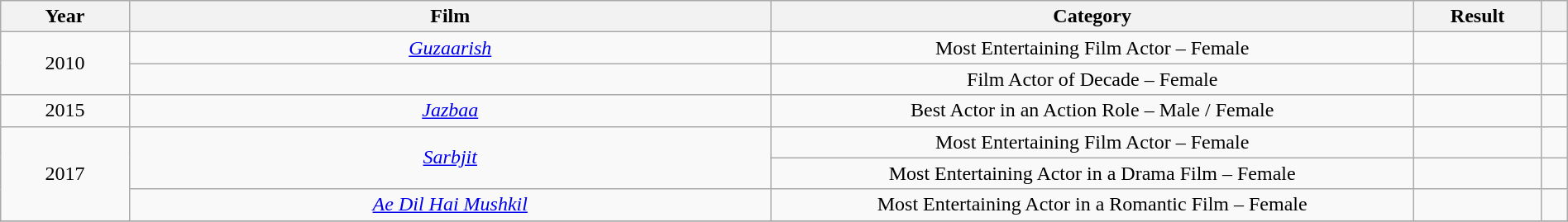<table class="wikitable sortable" style="width:100%;">
<tr>
<th style="width:5%;">Year</th>
<th style="width:25%;">Film</th>
<th style="width:25%;">Category</th>
<th style="width:5%;">Result</th>
<th style="width:1%;" class="unsortable"></th>
</tr>
<tr>
<td style="text-align:center;" rowspan="2">2010</td>
<td style="text-align:center;"><em><a href='#'>Guzaarish</a></em></td>
<td style="text-align:center;">Most Entertaining Film Actor – Female</td>
<td></td>
<td style="text-align:center;"></td>
</tr>
<tr>
<td></td>
<td style="text-align:center;">Film Actor of Decade – Female</td>
<td></td>
<td style="text-align:center;"></td>
</tr>
<tr>
<td style="text-align:center;">2015</td>
<td style="text-align:center;"><em><a href='#'>Jazbaa</a></em></td>
<td style="text-align:center;">Best Actor in an Action Role – Male / Female</td>
<td></td>
<td style="text-align:center;"></td>
</tr>
<tr>
<td style="text-align:center;" rowspan="3">2017</td>
<td style="text-align:center;" rowspan="2"><em><a href='#'>Sarbjit</a></em></td>
<td style="text-align:center;">Most Entertaining Film Actor – Female</td>
<td></td>
<td style="text-align:center;"></td>
</tr>
<tr>
<td style="text-align:center;">Most Entertaining Actor in a Drama Film – Female</td>
<td></td>
<td style="text-align:center;"></td>
</tr>
<tr>
<td style="text-align:center;"><em><a href='#'>Ae Dil Hai Mushkil</a></em></td>
<td style="text-align:center;">Most Entertaining Actor in a Romantic Film – Female</td>
<td></td>
<td style="text-align:center;"></td>
</tr>
<tr>
</tr>
</table>
